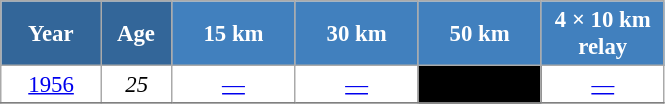<table class="wikitable" style="font-size:95%; text-align:center; border:grey solid 1px; border-collapse:collapse; background:#ffffff;">
<tr>
<th style="background-color:#369; color:white; width:60px;"> Year </th>
<th style="background-color:#369; color:white; width:40px;"> Age </th>
<th style="background-color:#4180be; color:white; width:75px;"> 15 km </th>
<th style="background-color:#4180be; color:white; width:75px;"> 30 km </th>
<th style="background-color:#4180be; color:white; width:75px;"> 50 km </th>
<th style="background-color:#4180be; color:white; width:75px;"> 4 × 10 km <br> relay </th>
</tr>
<tr>
<td><a href='#'>1956</a></td>
<td><em>25</em></td>
<td><a href='#'>—</a></td>
<td><a href='#'>—</a></td>
<td style="background:#000; color:#fff;"><a href='#'><span></span></a></td>
<td><a href='#'>—</a></td>
</tr>
<tr>
</tr>
</table>
